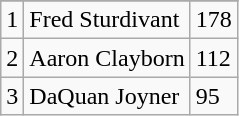<table class="wikitable">
<tr>
</tr>
<tr>
<td>1</td>
<td>Fred Sturdivant</td>
<td>178</td>
</tr>
<tr>
<td>2</td>
<td>Aaron Clayborn</td>
<td>112</td>
</tr>
<tr>
<td>3</td>
<td>DaQuan Joyner</td>
<td>95</td>
</tr>
</table>
